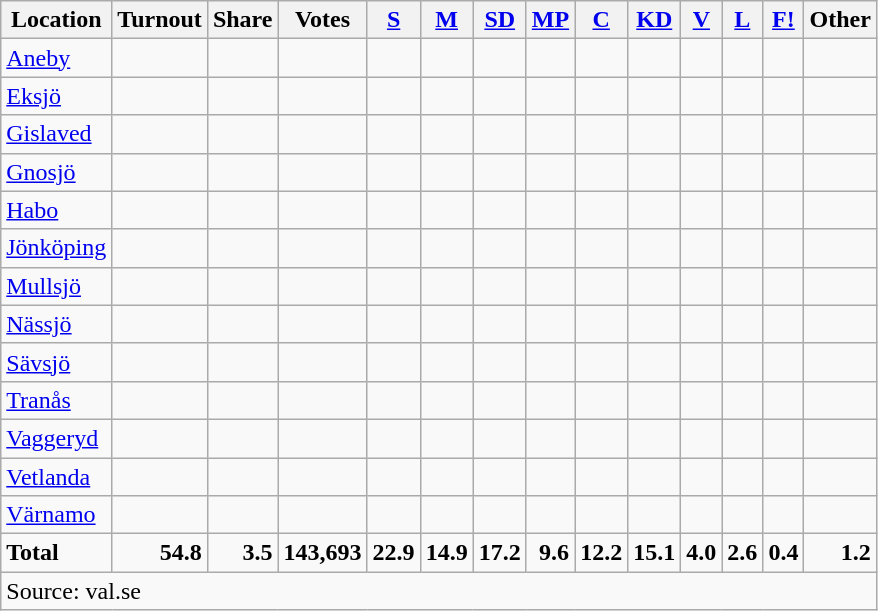<table class="wikitable sortable" style=text-align:right>
<tr>
<th>Location</th>
<th>Turnout</th>
<th>Share</th>
<th>Votes</th>
<th><a href='#'>S</a></th>
<th><a href='#'>M</a></th>
<th><a href='#'>SD</a></th>
<th><a href='#'>MP</a></th>
<th><a href='#'>C</a></th>
<th><a href='#'>KD</a></th>
<th><a href='#'>V</a></th>
<th><a href='#'>L</a></th>
<th><a href='#'>F!</a></th>
<th>Other</th>
</tr>
<tr>
<td align=left><a href='#'>Aneby</a></td>
<td></td>
<td></td>
<td></td>
<td></td>
<td></td>
<td></td>
<td></td>
<td></td>
<td></td>
<td></td>
<td></td>
<td></td>
<td></td>
</tr>
<tr>
<td align=left><a href='#'>Eksjö</a></td>
<td></td>
<td></td>
<td></td>
<td></td>
<td></td>
<td></td>
<td></td>
<td></td>
<td></td>
<td></td>
<td></td>
<td></td>
<td></td>
</tr>
<tr>
<td align=left><a href='#'>Gislaved</a></td>
<td></td>
<td></td>
<td></td>
<td></td>
<td></td>
<td></td>
<td></td>
<td></td>
<td></td>
<td></td>
<td></td>
<td></td>
<td></td>
</tr>
<tr>
<td align=left><a href='#'>Gnosjö</a></td>
<td></td>
<td></td>
<td></td>
<td></td>
<td></td>
<td></td>
<td></td>
<td></td>
<td></td>
<td></td>
<td></td>
<td></td>
<td></td>
</tr>
<tr>
<td align=left><a href='#'>Habo</a></td>
<td></td>
<td></td>
<td></td>
<td></td>
<td></td>
<td></td>
<td></td>
<td></td>
<td></td>
<td></td>
<td></td>
<td></td>
<td></td>
</tr>
<tr>
<td align=left><a href='#'>Jönköping</a></td>
<td></td>
<td></td>
<td></td>
<td></td>
<td></td>
<td></td>
<td></td>
<td></td>
<td></td>
<td></td>
<td></td>
<td></td>
<td></td>
</tr>
<tr>
<td align=left><a href='#'>Mullsjö</a></td>
<td></td>
<td></td>
<td></td>
<td></td>
<td></td>
<td></td>
<td></td>
<td></td>
<td></td>
<td></td>
<td></td>
<td></td>
<td></td>
</tr>
<tr>
<td align=left><a href='#'>Nässjö</a></td>
<td></td>
<td></td>
<td></td>
<td></td>
<td></td>
<td></td>
<td></td>
<td></td>
<td></td>
<td></td>
<td></td>
<td></td>
<td></td>
</tr>
<tr>
<td align=left><a href='#'>Sävsjö</a></td>
<td></td>
<td></td>
<td></td>
<td></td>
<td></td>
<td></td>
<td></td>
<td></td>
<td></td>
<td></td>
<td></td>
<td></td>
<td></td>
</tr>
<tr>
<td align=left><a href='#'>Tranås</a></td>
<td></td>
<td></td>
<td></td>
<td></td>
<td></td>
<td></td>
<td></td>
<td></td>
<td></td>
<td></td>
<td></td>
<td></td>
<td></td>
</tr>
<tr>
<td align=left><a href='#'>Vaggeryd</a></td>
<td></td>
<td></td>
<td></td>
<td></td>
<td></td>
<td></td>
<td></td>
<td></td>
<td></td>
<td></td>
<td></td>
<td></td>
<td></td>
</tr>
<tr>
<td align=left><a href='#'>Vetlanda</a></td>
<td></td>
<td></td>
<td></td>
<td></td>
<td></td>
<td></td>
<td></td>
<td></td>
<td></td>
<td></td>
<td></td>
<td></td>
<td></td>
</tr>
<tr>
<td align=left><a href='#'>Värnamo</a></td>
<td></td>
<td></td>
<td></td>
<td></td>
<td></td>
<td></td>
<td></td>
<td></td>
<td></td>
<td></td>
<td></td>
<td></td>
<td></td>
</tr>
<tr>
<td align=left><strong>Total</strong></td>
<td><strong>54.8</strong></td>
<td><strong>3.5</strong></td>
<td><strong>143,693</strong></td>
<td><strong>22.9</strong></td>
<td><strong>14.9</strong></td>
<td><strong>17.2</strong></td>
<td><strong>9.6</strong></td>
<td><strong>12.2</strong></td>
<td><strong>15.1</strong></td>
<td><strong>4.0</strong></td>
<td><strong>2.6</strong></td>
<td><strong>0.4</strong></td>
<td><strong>1.2</strong></td>
</tr>
<tr>
<td align=left colspan=14>Source: val.se </td>
</tr>
</table>
